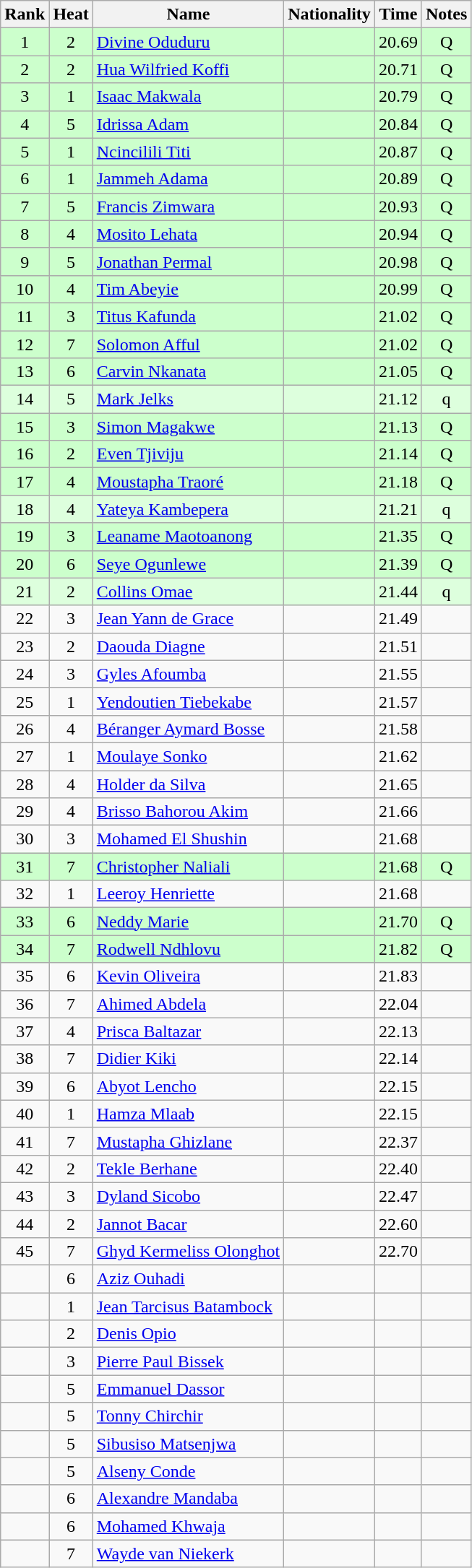<table class="wikitable sortable" style="text-align:center">
<tr>
<th>Rank</th>
<th>Heat</th>
<th>Name</th>
<th>Nationality</th>
<th>Time</th>
<th>Notes</th>
</tr>
<tr bgcolor=ccffcc>
<td>1</td>
<td>2</td>
<td align=left><a href='#'>Divine Oduduru</a></td>
<td align=left></td>
<td>20.69</td>
<td>Q</td>
</tr>
<tr bgcolor=ccffcc>
<td>2</td>
<td>2</td>
<td align=left><a href='#'>Hua Wilfried Koffi</a></td>
<td align=left></td>
<td>20.71</td>
<td>Q</td>
</tr>
<tr bgcolor=ccffcc>
<td>3</td>
<td>1</td>
<td align=left><a href='#'>Isaac Makwala</a></td>
<td align=left></td>
<td>20.79</td>
<td>Q</td>
</tr>
<tr bgcolor=ccffcc>
<td>4</td>
<td>5</td>
<td align=left><a href='#'>Idrissa Adam</a></td>
<td align=left></td>
<td>20.84</td>
<td>Q</td>
</tr>
<tr bgcolor=ccffcc>
<td>5</td>
<td>1</td>
<td align=left><a href='#'>Ncincilili Titi</a></td>
<td align=left></td>
<td>20.87</td>
<td>Q</td>
</tr>
<tr bgcolor=ccffcc>
<td>6</td>
<td>1</td>
<td align=left><a href='#'>Jammeh Adama</a></td>
<td align=left></td>
<td>20.89</td>
<td>Q</td>
</tr>
<tr bgcolor=ccffcc>
<td>7</td>
<td>5</td>
<td align=left><a href='#'>Francis Zimwara</a></td>
<td align=left></td>
<td>20.93</td>
<td>Q</td>
</tr>
<tr bgcolor=ccffcc>
<td>8</td>
<td>4</td>
<td align=left><a href='#'>Mosito Lehata</a></td>
<td align=left></td>
<td>20.94</td>
<td>Q</td>
</tr>
<tr bgcolor=ccffcc>
<td>9</td>
<td>5</td>
<td align=left><a href='#'>Jonathan Permal</a></td>
<td align=left></td>
<td>20.98</td>
<td>Q</td>
</tr>
<tr bgcolor=ccffcc>
<td>10</td>
<td>4</td>
<td align=left><a href='#'>Tim Abeyie</a></td>
<td align=left></td>
<td>20.99</td>
<td>Q</td>
</tr>
<tr bgcolor=ccffcc>
<td>11</td>
<td>3</td>
<td align=left><a href='#'>Titus Kafunda</a></td>
<td align=left></td>
<td>21.02</td>
<td>Q</td>
</tr>
<tr bgcolor=ccffcc>
<td>12</td>
<td>7</td>
<td align=left><a href='#'>Solomon Afful</a></td>
<td align=left></td>
<td>21.02</td>
<td>Q</td>
</tr>
<tr bgcolor=ccffcc>
<td>13</td>
<td>6</td>
<td align=left><a href='#'>Carvin Nkanata</a></td>
<td align=left></td>
<td>21.05</td>
<td>Q</td>
</tr>
<tr bgcolor=ddffdd>
<td>14</td>
<td>5</td>
<td align=left><a href='#'>Mark Jelks</a></td>
<td align=left></td>
<td>21.12</td>
<td>q</td>
</tr>
<tr bgcolor=ccffcc>
<td>15</td>
<td>3</td>
<td align=left><a href='#'>Simon Magakwe</a></td>
<td align=left></td>
<td>21.13</td>
<td>Q</td>
</tr>
<tr bgcolor=ccffcc>
<td>16</td>
<td>2</td>
<td align=left><a href='#'>Even Tjiviju</a></td>
<td align=left></td>
<td>21.14</td>
<td>Q</td>
</tr>
<tr bgcolor=ccffcc>
<td>17</td>
<td>4</td>
<td align=left><a href='#'>Moustapha Traoré</a></td>
<td align=left></td>
<td>21.18</td>
<td>Q</td>
</tr>
<tr bgcolor=ddffdd>
<td>18</td>
<td>4</td>
<td align=left><a href='#'>Yateya Kambepera</a></td>
<td align=left></td>
<td>21.21</td>
<td>q</td>
</tr>
<tr bgcolor=ccffcc>
<td>19</td>
<td>3</td>
<td align=left><a href='#'>Leaname Maotoanong</a></td>
<td align=left></td>
<td>21.35</td>
<td>Q</td>
</tr>
<tr bgcolor=ccffcc>
<td>20</td>
<td>6</td>
<td align=left><a href='#'>Seye Ogunlewe</a></td>
<td align=left></td>
<td>21.39</td>
<td>Q</td>
</tr>
<tr bgcolor=ddffdd>
<td>21</td>
<td>2</td>
<td align=left><a href='#'>Collins Omae</a></td>
<td align=left></td>
<td>21.44</td>
<td>q</td>
</tr>
<tr>
<td>22</td>
<td>3</td>
<td align=left><a href='#'>Jean Yann de Grace</a></td>
<td align=left></td>
<td>21.49</td>
<td></td>
</tr>
<tr>
<td>23</td>
<td>2</td>
<td align=left><a href='#'>Daouda Diagne</a></td>
<td align=left></td>
<td>21.51</td>
<td></td>
</tr>
<tr>
<td>24</td>
<td>3</td>
<td align=left><a href='#'>Gyles Afoumba</a></td>
<td align=left></td>
<td>21.55</td>
<td></td>
</tr>
<tr>
<td>25</td>
<td>1</td>
<td align=left><a href='#'>Yendoutien Tiebekabe</a></td>
<td align=left></td>
<td>21.57</td>
<td></td>
</tr>
<tr>
<td>26</td>
<td>4</td>
<td align=left><a href='#'>Béranger Aymard Bosse</a></td>
<td align=left></td>
<td>21.58</td>
<td></td>
</tr>
<tr>
<td>27</td>
<td>1</td>
<td align=left><a href='#'>Moulaye Sonko</a></td>
<td align=left></td>
<td>21.62</td>
<td></td>
</tr>
<tr>
<td>28</td>
<td>4</td>
<td align=left><a href='#'>Holder da Silva</a></td>
<td align=left></td>
<td>21.65</td>
<td></td>
</tr>
<tr>
<td>29</td>
<td>4</td>
<td align=left><a href='#'>Brisso Bahorou Akim</a></td>
<td align=left></td>
<td>21.66</td>
<td></td>
</tr>
<tr>
<td>30</td>
<td>3</td>
<td align=left><a href='#'>Mohamed El Shushin</a></td>
<td align=left></td>
<td>21.68</td>
<td></td>
</tr>
<tr bgcolor=ccffcc>
<td>31</td>
<td>7</td>
<td align=left><a href='#'>Christopher Naliali</a></td>
<td align=left></td>
<td>21.68</td>
<td>Q</td>
</tr>
<tr>
<td>32</td>
<td>1</td>
<td align=left><a href='#'>Leeroy Henriette</a></td>
<td align=left></td>
<td>21.68</td>
<td></td>
</tr>
<tr bgcolor=ccffcc>
<td>33</td>
<td>6</td>
<td align=left><a href='#'>Neddy Marie</a></td>
<td align=left></td>
<td>21.70</td>
<td>Q</td>
</tr>
<tr bgcolor=ccffcc>
<td>34</td>
<td>7</td>
<td align=left><a href='#'>Rodwell Ndhlovu</a></td>
<td align=left></td>
<td>21.82</td>
<td>Q</td>
</tr>
<tr>
<td>35</td>
<td>6</td>
<td align=left><a href='#'>Kevin Oliveira</a></td>
<td align=left></td>
<td>21.83</td>
<td></td>
</tr>
<tr>
<td>36</td>
<td>7</td>
<td align=left><a href='#'>Ahimed Abdela</a></td>
<td align=left></td>
<td>22.04</td>
<td></td>
</tr>
<tr>
<td>37</td>
<td>4</td>
<td align=left><a href='#'>Prisca Baltazar</a></td>
<td align=left></td>
<td>22.13</td>
<td></td>
</tr>
<tr>
<td>38</td>
<td>7</td>
<td align=left><a href='#'>Didier Kiki</a></td>
<td align=left></td>
<td>22.14</td>
<td></td>
</tr>
<tr>
<td>39</td>
<td>6</td>
<td align=left><a href='#'>Abyot Lencho</a></td>
<td align=left></td>
<td>22.15</td>
<td></td>
</tr>
<tr>
<td>40</td>
<td>1</td>
<td align=left><a href='#'>Hamza Mlaab</a></td>
<td align=left></td>
<td>22.15</td>
<td></td>
</tr>
<tr>
<td>41</td>
<td>7</td>
<td align=left><a href='#'>Mustapha Ghizlane</a></td>
<td align=left></td>
<td>22.37</td>
<td></td>
</tr>
<tr>
<td>42</td>
<td>2</td>
<td align=left><a href='#'>Tekle Berhane</a></td>
<td align=left></td>
<td>22.40</td>
<td></td>
</tr>
<tr>
<td>43</td>
<td>3</td>
<td align=left><a href='#'>Dyland Sicobo</a></td>
<td align=left></td>
<td>22.47</td>
<td></td>
</tr>
<tr>
<td>44</td>
<td>2</td>
<td align=left><a href='#'>Jannot Bacar</a></td>
<td align=left></td>
<td>22.60</td>
<td></td>
</tr>
<tr>
<td>45</td>
<td>7</td>
<td align=left><a href='#'>Ghyd Kermeliss Olonghot</a></td>
<td align=left></td>
<td>22.70</td>
<td></td>
</tr>
<tr>
<td></td>
<td>6</td>
<td align=left><a href='#'>Aziz Ouhadi</a></td>
<td align=left></td>
<td></td>
<td></td>
</tr>
<tr>
<td></td>
<td>1</td>
<td align=left><a href='#'>Jean Tarcisus Batambock</a></td>
<td align=left></td>
<td></td>
<td></td>
</tr>
<tr>
<td></td>
<td>2</td>
<td align=left><a href='#'>Denis Opio</a></td>
<td align=left></td>
<td></td>
<td></td>
</tr>
<tr>
<td></td>
<td>3</td>
<td align=left><a href='#'>Pierre Paul Bissek</a></td>
<td align=left></td>
<td></td>
<td></td>
</tr>
<tr>
<td></td>
<td>5</td>
<td align=left><a href='#'>Emmanuel Dassor</a></td>
<td align=left></td>
<td></td>
<td></td>
</tr>
<tr>
<td></td>
<td>5</td>
<td align=left><a href='#'>Tonny Chirchir</a></td>
<td align=left></td>
<td></td>
<td></td>
</tr>
<tr>
<td></td>
<td>5</td>
<td align=left><a href='#'>Sibusiso Matsenjwa</a></td>
<td align=left></td>
<td></td>
<td></td>
</tr>
<tr>
<td></td>
<td>5</td>
<td align=left><a href='#'>Alseny Conde</a></td>
<td align=left></td>
<td></td>
<td></td>
</tr>
<tr>
<td></td>
<td>6</td>
<td align=left><a href='#'>Alexandre Mandaba</a></td>
<td align=left></td>
<td></td>
<td></td>
</tr>
<tr>
<td></td>
<td>6</td>
<td align=left><a href='#'>Mohamed Khwaja</a></td>
<td align=left></td>
<td></td>
<td></td>
</tr>
<tr>
<td></td>
<td>7</td>
<td align=left><a href='#'>Wayde van Niekerk</a></td>
<td align=left></td>
<td></td>
<td></td>
</tr>
</table>
